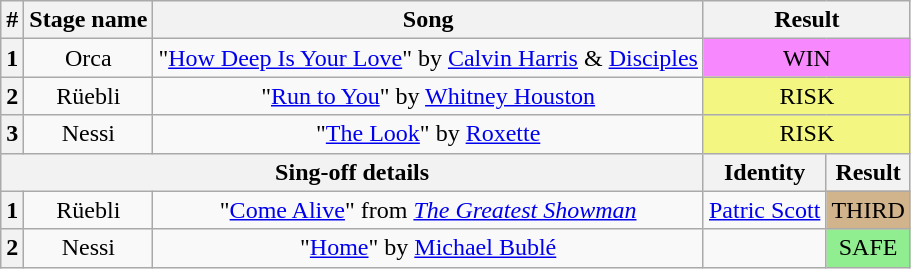<table class="wikitable plainrowreaders" style="text-align: center">
<tr>
<th>#</th>
<th>Stage name</th>
<th>Song</th>
<th colspan=2>Result</th>
</tr>
<tr>
<th>1</th>
<td>Orca</td>
<td>"<a href='#'>How Deep Is Your Love</a>" by <a href='#'>Calvin Harris</a> & <a href='#'>Disciples</a></td>
<td colspan=2 bgcolor="#F888FD">WIN</td>
</tr>
<tr>
<th>2</th>
<td>Rüebli</td>
<td>"<a href='#'>Run to You</a>" by <a href='#'>Whitney Houston</a></td>
<td colspan=2 bgcolor="#F3F781">RISK</td>
</tr>
<tr>
<th>3</th>
<td>Nessi</td>
<td>"<a href='#'>The Look</a>" by <a href='#'>Roxette</a></td>
<td colspan=2 bgcolor="#F3F781">RISK</td>
</tr>
<tr>
<th colspan="3">Sing-off details</th>
<th>Identity</th>
<th>Result</th>
</tr>
<tr>
<th>1</th>
<td>Rüebli</td>
<td>"<a href='#'>Come Alive</a>" from <em><a href='#'>The Greatest Showman</a></em></td>
<td><a href='#'>Patric Scott</a></td>
<td bgcolor="tan">THIRD</td>
</tr>
<tr>
<th>2</th>
<td>Nessi</td>
<td>"<a href='#'>Home</a>" by <a href='#'>Michael Bublé</a></td>
<td></td>
<td bgcolor=lightgreen>SAFE</td>
</tr>
</table>
